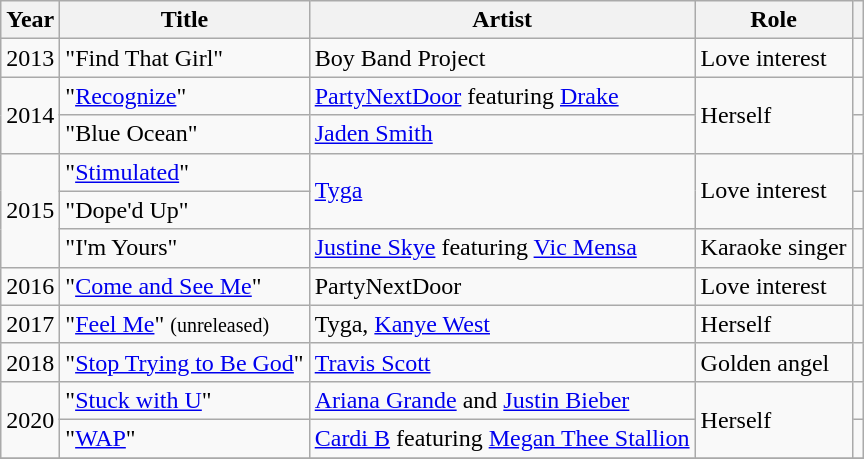<table class="wikitable sortable">
<tr>
<th>Year</th>
<th>Title</th>
<th>Artist</th>
<th>Role</th>
<th class="unsortable"></th>
</tr>
<tr>
<td>2013</td>
<td>"Find That Girl"</td>
<td>Boy Band Project</td>
<td>Love interest</td>
<td></td>
</tr>
<tr>
<td rowspan="2">2014</td>
<td>"<a href='#'>Recognize</a>"</td>
<td><a href='#'>PartyNextDoor</a> featuring <a href='#'>Drake</a></td>
<td rowspan="2">Herself</td>
<td></td>
</tr>
<tr>
<td>"Blue Ocean"</td>
<td><a href='#'>Jaden Smith</a></td>
<td></td>
</tr>
<tr>
<td rowspan="3">2015</td>
<td>"<a href='#'>Stimulated</a>"</td>
<td rowspan="2"><a href='#'>Tyga</a></td>
<td rowspan="2">Love interest</td>
<td></td>
</tr>
<tr>
<td>"Dope'd Up"</td>
<td></td>
</tr>
<tr>
<td>"I'm Yours"</td>
<td><a href='#'>Justine Skye</a> featuring <a href='#'>Vic Mensa</a></td>
<td>Karaoke singer</td>
<td></td>
</tr>
<tr>
<td>2016</td>
<td>"<a href='#'>Come and See Me</a>"</td>
<td>PartyNextDoor</td>
<td>Love interest</td>
<td></td>
</tr>
<tr>
<td>2017</td>
<td>"<a href='#'>Feel Me</a>" <small>(unreleased)</small></td>
<td>Tyga, <a href='#'>Kanye West</a></td>
<td>Herself</td>
<td></td>
</tr>
<tr>
<td>2018</td>
<td>"<a href='#'>Stop Trying to Be God</a>"</td>
<td><a href='#'>Travis Scott</a></td>
<td>Golden angel</td>
<td></td>
</tr>
<tr>
<td rowspan="2">2020</td>
<td>"<a href='#'>Stuck with U</a>"</td>
<td><a href='#'>Ariana Grande</a> and <a href='#'>Justin Bieber</a></td>
<td rowspan="2">Herself</td>
<td></td>
</tr>
<tr>
<td>"<a href='#'>WAP</a>"</td>
<td><a href='#'>Cardi B</a> featuring <a href='#'>Megan Thee Stallion</a></td>
<td></td>
</tr>
<tr>
</tr>
</table>
